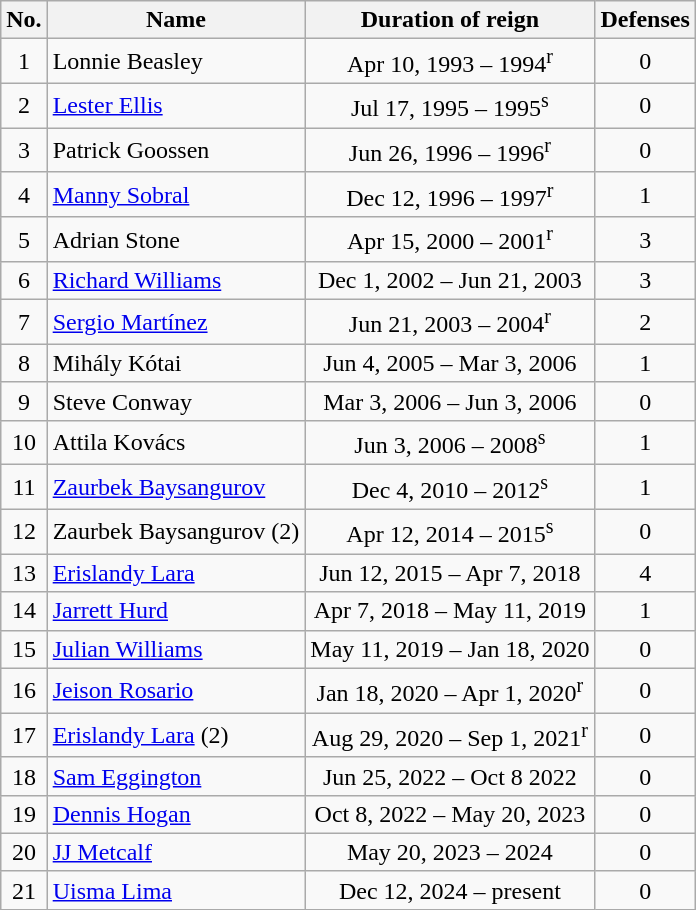<table class="wikitable" style="text-align:center;">
<tr>
<th>No.</th>
<th>Name</th>
<th>Duration of reign</th>
<th>Defenses</th>
</tr>
<tr>
<td>1</td>
<td align=left> Lonnie Beasley</td>
<td>Apr 10, 1993 – 1994<sup>r</sup></td>
<td>0</td>
</tr>
<tr>
<td>2</td>
<td align=left> <a href='#'>Lester Ellis</a></td>
<td>Jul 17, 1995 – 1995<sup>s</sup></td>
<td>0</td>
</tr>
<tr>
<td>3</td>
<td align=left> Patrick Goossen</td>
<td>Jun 26, 1996 – 1996<sup>r</sup></td>
<td>0</td>
</tr>
<tr>
<td>4</td>
<td align=left> <a href='#'>Manny Sobral</a></td>
<td>Dec 12, 1996 – 1997<sup>r</sup></td>
<td>1</td>
</tr>
<tr>
<td>5</td>
<td align=left> Adrian Stone</td>
<td>Apr 15, 2000 – 2001<sup>r</sup></td>
<td>3</td>
</tr>
<tr>
<td>6</td>
<td align=left> <a href='#'>Richard Williams</a></td>
<td>Dec 1, 2002 – Jun 21, 2003</td>
<td>3</td>
</tr>
<tr>
<td>7</td>
<td align=left> <a href='#'>Sergio Martínez</a></td>
<td>Jun 21, 2003 – 2004<sup>r</sup></td>
<td>2</td>
</tr>
<tr>
<td>8</td>
<td align=left> Mihály Kótai</td>
<td>Jun 4, 2005 – Mar 3, 2006</td>
<td>1</td>
</tr>
<tr>
<td>9</td>
<td align=left> Steve Conway</td>
<td>Mar 3, 2006 – Jun 3, 2006</td>
<td>0</td>
</tr>
<tr>
<td>10</td>
<td align=left> Attila Kovács</td>
<td>Jun 3, 2006 – 2008<sup>s</sup></td>
<td>1</td>
</tr>
<tr>
<td>11</td>
<td align=left> <a href='#'>Zaurbek Baysangurov</a></td>
<td>Dec 4, 2010 – 2012<sup>s</sup></td>
<td>1</td>
</tr>
<tr>
<td>12</td>
<td align=left> Zaurbek Baysangurov (2)</td>
<td>Apr 12, 2014 – 2015<sup>s</sup></td>
<td>0</td>
</tr>
<tr>
<td>13</td>
<td align=left> <a href='#'>Erislandy Lara</a></td>
<td>Jun 12, 2015 – Apr 7, 2018</td>
<td>4</td>
</tr>
<tr>
<td>14</td>
<td align=left> <a href='#'>Jarrett Hurd</a></td>
<td>Apr 7, 2018 – May 11, 2019</td>
<td>1</td>
</tr>
<tr>
<td>15</td>
<td align=left> <a href='#'>Julian Williams</a></td>
<td>May 11, 2019 – Jan 18, 2020</td>
<td>0</td>
</tr>
<tr>
<td>16</td>
<td align=left> <a href='#'>Jeison Rosario</a></td>
<td>Jan 18, 2020 – Apr 1, 2020<sup>r</sup></td>
<td>0</td>
</tr>
<tr>
<td>17</td>
<td align=left> <a href='#'>Erislandy Lara</a> (2)</td>
<td>Aug 29, 2020 – Sep 1, 2021<sup>r</sup></td>
<td>0</td>
</tr>
<tr>
<td>18</td>
<td align=left> <a href='#'>Sam Eggington</a></td>
<td>Jun 25, 2022 – Oct 8 2022</td>
<td>0</td>
</tr>
<tr>
<td>19</td>
<td align=left> <a href='#'>Dennis Hogan</a></td>
<td>Oct 8, 2022 – May 20, 2023</td>
<td>0</td>
</tr>
<tr>
<td>20</td>
<td align=left> <a href='#'>JJ Metcalf</a></td>
<td>May 20, 2023 – 2024</td>
<td>0</td>
</tr>
<tr>
<td>21</td>
<td align=left> <a href='#'>Uisma Lima</a></td>
<td>Dec 12, 2024 – present</td>
<td>0</td>
</tr>
</table>
